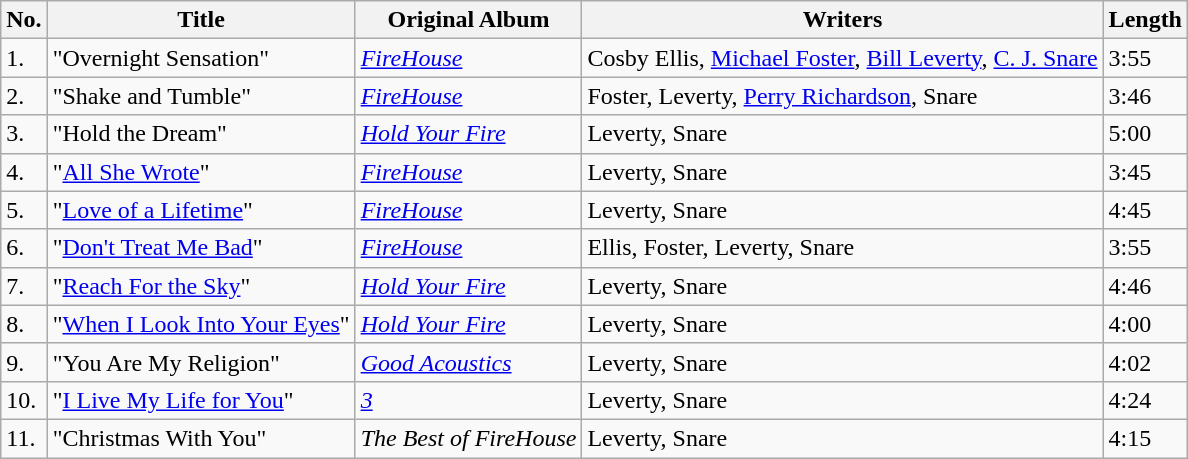<table class="wikitable">
<tr>
<th>No.</th>
<th>Title</th>
<th>Original Album</th>
<th>Writers</th>
<th>Length</th>
</tr>
<tr>
<td>1.</td>
<td>"Overnight Sensation"</td>
<td><a href='#'><em>FireHouse</em></a></td>
<td>Cosby Ellis, <a href='#'>Michael Foster</a>, <a href='#'>Bill Leverty</a>, <a href='#'>C. J. Snare</a></td>
<td>3:55</td>
</tr>
<tr>
<td>2.</td>
<td>"Shake and Tumble"</td>
<td><a href='#'><em>FireHouse</em></a></td>
<td>Foster, Leverty, <a href='#'>Perry Richardson</a>, Snare</td>
<td>3:46</td>
</tr>
<tr>
<td>3.</td>
<td>"Hold the Dream"</td>
<td><a href='#'><em>Hold Your Fire</em></a></td>
<td>Leverty, Snare</td>
<td>5:00</td>
</tr>
<tr>
<td>4.</td>
<td>"<a href='#'>All She Wrote</a>"</td>
<td><a href='#'><em>FireHouse</em></a></td>
<td>Leverty, Snare</td>
<td>3:45</td>
</tr>
<tr>
<td>5.</td>
<td>"<a href='#'>Love of a Lifetime</a>"</td>
<td><a href='#'><em>FireHouse</em></a></td>
<td>Leverty, Snare</td>
<td>4:45</td>
</tr>
<tr>
<td>6.</td>
<td>"<a href='#'>Don't Treat Me Bad</a>"</td>
<td><a href='#'><em>FireHouse</em></a></td>
<td>Ellis, Foster, Leverty, Snare</td>
<td>3:55</td>
</tr>
<tr>
<td>7.</td>
<td>"<a href='#'>Reach For the Sky</a>"</td>
<td><a href='#'><em>Hold Your Fire</em></a></td>
<td>Leverty, Snare</td>
<td>4:46</td>
</tr>
<tr>
<td>8.</td>
<td>"<a href='#'>When I Look Into Your Eyes</a>"</td>
<td><a href='#'><em>Hold Your Fire</em></a></td>
<td>Leverty, Snare</td>
<td>4:00</td>
</tr>
<tr>
<td>9.</td>
<td>"You Are My Religion"</td>
<td><em><a href='#'>Good Acoustics</a></em></td>
<td>Leverty, Snare</td>
<td>4:02</td>
</tr>
<tr>
<td>10.</td>
<td>"<a href='#'>I Live My Life for You</a>"</td>
<td><a href='#'><em>3</em></a></td>
<td>Leverty, Snare</td>
<td>4:24</td>
</tr>
<tr>
<td>11.</td>
<td>"Christmas With You"</td>
<td><em>The Best of FireHouse</em></td>
<td>Leverty, Snare</td>
<td>4:15</td>
</tr>
</table>
